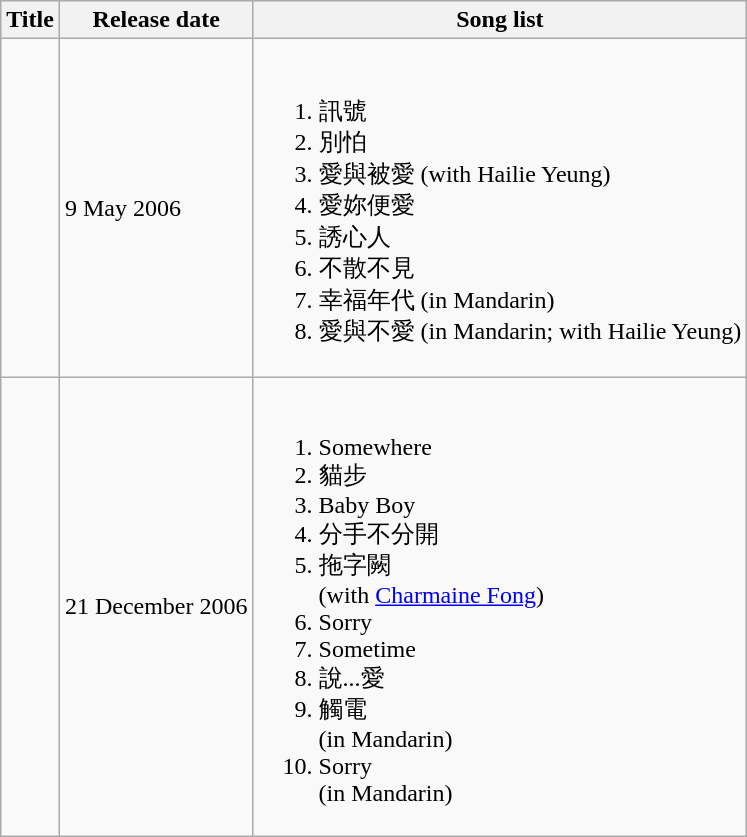<table class="wikitable sortable">
<tr>
<th>Title</th>
<th>Release date</th>
<th>Song list</th>
</tr>
<tr>
<td><strong></strong></td>
<td>9 May 2006</td>
<td><br><ol><li>訊號</li><li>別怕</li><li>愛與被愛 (with Hailie Yeung)</li><li>愛妳便愛</li><li>誘心人</li><li>不散不見</li><li>幸福年代 (in Mandarin)</li><li>愛與不愛 (in Mandarin; with Hailie Yeung)</li></ol></td>
</tr>
<tr>
<td><strong>  </strong></td>
<td>21 December 2006</td>
<td><br><ol><li>Somewhere</li><li>貓步</li><li>Baby Boy</li><li>分手不分開</li><li>拖字闕<br>(with <a href='#'>Charmaine Fong</a>)</li><li>Sorry</li><li>Sometime</li><li>說...愛</li><li>觸電<br>(in Mandarin)</li><li>Sorry<br>(in Mandarin)</li></ol></td>
</tr>
</table>
